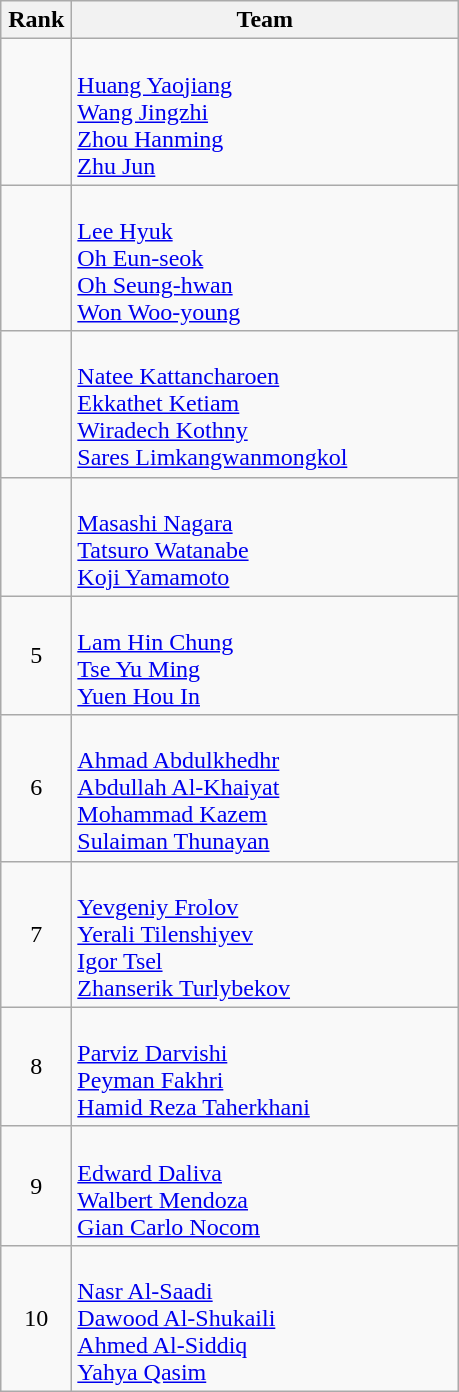<table class="wikitable" style="text-align: center;">
<tr>
<th width=40>Rank</th>
<th width=250>Team</th>
</tr>
<tr>
<td></td>
<td align=left><br><a href='#'>Huang Yaojiang</a><br><a href='#'>Wang Jingzhi</a><br><a href='#'>Zhou Hanming</a><br><a href='#'>Zhu Jun</a></td>
</tr>
<tr>
<td></td>
<td align=left><br><a href='#'>Lee Hyuk</a><br><a href='#'>Oh Eun-seok</a><br><a href='#'>Oh Seung-hwan</a><br><a href='#'>Won Woo-young</a></td>
</tr>
<tr>
<td></td>
<td align=left><br><a href='#'>Natee Kattancharoen</a><br><a href='#'>Ekkathet Ketiam</a><br><a href='#'>Wiradech Kothny</a><br><a href='#'>Sares Limkangwanmongkol</a></td>
</tr>
<tr>
<td></td>
<td align=left><br><a href='#'>Masashi Nagara</a><br><a href='#'>Tatsuro Watanabe</a><br><a href='#'>Koji Yamamoto</a></td>
</tr>
<tr>
<td>5</td>
<td align=left><br><a href='#'>Lam Hin Chung</a><br><a href='#'>Tse Yu Ming</a><br><a href='#'>Yuen Hou In</a></td>
</tr>
<tr>
<td>6</td>
<td align=left><br><a href='#'>Ahmad Abdulkhedhr</a><br><a href='#'>Abdullah Al-Khaiyat</a><br><a href='#'>Mohammad Kazem</a><br><a href='#'>Sulaiman Thunayan</a></td>
</tr>
<tr>
<td>7</td>
<td align=left><br><a href='#'>Yevgeniy Frolov</a><br><a href='#'>Yerali Tilenshiyev</a><br><a href='#'>Igor Tsel</a><br><a href='#'>Zhanserik Turlybekov</a></td>
</tr>
<tr>
<td>8</td>
<td align=left><br><a href='#'>Parviz Darvishi</a><br><a href='#'>Peyman Fakhri</a><br><a href='#'>Hamid Reza Taherkhani</a></td>
</tr>
<tr>
<td>9</td>
<td align=left><br><a href='#'>Edward Daliva</a><br><a href='#'>Walbert Mendoza</a><br><a href='#'>Gian Carlo Nocom</a></td>
</tr>
<tr>
<td>10</td>
<td align=left><br><a href='#'>Nasr Al-Saadi</a><br><a href='#'>Dawood Al-Shukaili</a><br><a href='#'>Ahmed Al-Siddiq</a><br><a href='#'>Yahya Qasim</a></td>
</tr>
</table>
